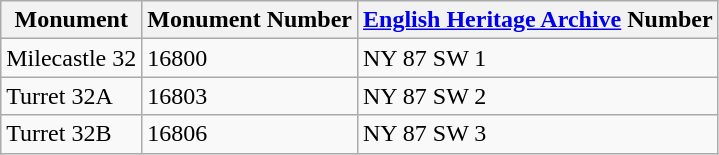<table class="wikitable">
<tr>
<th>Monument</th>
<th>Monument Number</th>
<th><a href='#'>English Heritage Archive</a> Number</th>
</tr>
<tr>
<td>Milecastle 32</td>
<td>16800</td>
<td>NY 87 SW 1</td>
</tr>
<tr>
<td>Turret 32A</td>
<td>16803</td>
<td>NY 87 SW 2</td>
</tr>
<tr>
<td>Turret 32B</td>
<td>16806</td>
<td>NY 87 SW 3</td>
</tr>
</table>
